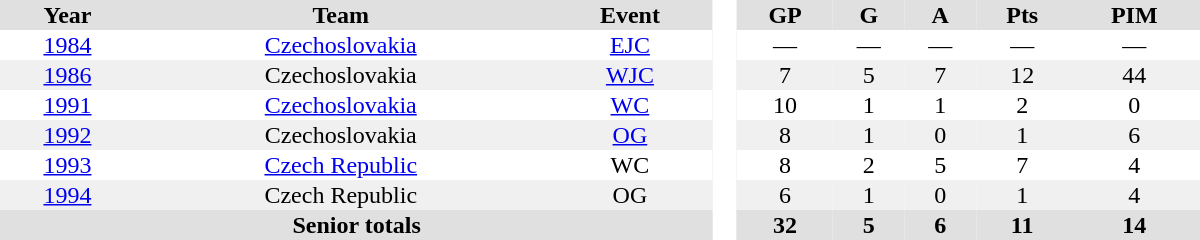<table border="0" cellpadding="1" cellspacing="0" style="text-align:center; width:50em">
<tr ALIGN="center" bgcolor="#e0e0e0">
<th>Year</th>
<th>Team</th>
<th>Event</th>
<th rowspan="99" bgcolor="#ffffff"> </th>
<th>GP</th>
<th>G</th>
<th>A</th>
<th>Pts</th>
<th>PIM</th>
</tr>
<tr>
<td><a href='#'>1984</a></td>
<td><a href='#'>Czechoslovakia</a></td>
<td><a href='#'>EJC</a></td>
<td>—</td>
<td>—</td>
<td>—</td>
<td>—</td>
<td>—</td>
</tr>
<tr bgcolor="#f0f0f0">
<td><a href='#'>1986</a></td>
<td>Czechoslovakia</td>
<td><a href='#'>WJC</a></td>
<td>7</td>
<td>5</td>
<td>7</td>
<td>12</td>
<td>44</td>
</tr>
<tr>
<td><a href='#'>1991</a></td>
<td><a href='#'>Czechoslovakia</a></td>
<td><a href='#'>WC</a></td>
<td>10</td>
<td>1</td>
<td>1</td>
<td>2</td>
<td>0</td>
</tr>
<tr bgcolor="#f0f0f0">
<td><a href='#'>1992</a></td>
<td>Czechoslovakia</td>
<td><a href='#'>OG</a></td>
<td>8</td>
<td>1</td>
<td>0</td>
<td>1</td>
<td>6</td>
</tr>
<tr>
<td><a href='#'>1993</a></td>
<td><a href='#'>Czech Republic</a></td>
<td>WC</td>
<td>8</td>
<td>2</td>
<td>5</td>
<td>7</td>
<td>4</td>
</tr>
<tr bgcolor="#f0f0f0">
<td><a href='#'>1994</a></td>
<td>Czech Republic</td>
<td>OG</td>
<td>6</td>
<td>1</td>
<td>0</td>
<td>1</td>
<td>4</td>
</tr>
<tr bgcolor="#e0e0e0">
<th colspan=3>Senior totals</th>
<th>32</th>
<th>5</th>
<th>6</th>
<th>11</th>
<th>14</th>
</tr>
</table>
